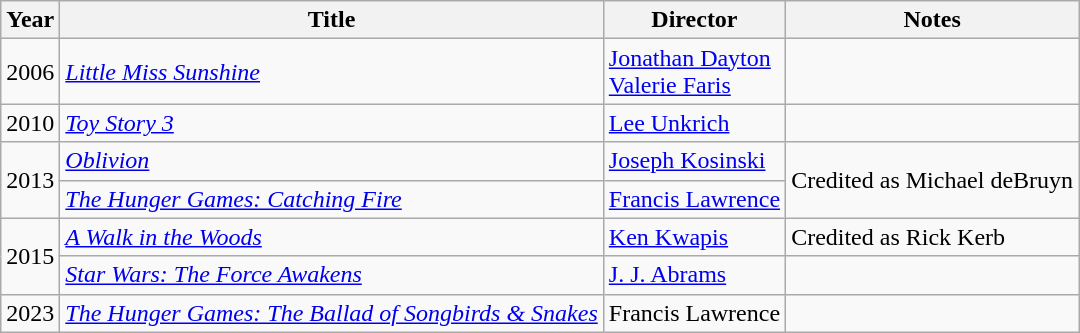<table class="wikitable">
<tr>
<th>Year</th>
<th>Title</th>
<th>Director</th>
<th>Notes</th>
</tr>
<tr>
<td>2006</td>
<td><em><a href='#'>Little Miss Sunshine</a></em></td>
<td><a href='#'>Jonathan Dayton<br>Valerie Faris</a></td>
<td></td>
</tr>
<tr>
<td>2010</td>
<td><em><a href='#'>Toy Story 3</a></em></td>
<td><a href='#'>Lee Unkrich</a></td>
<td></td>
</tr>
<tr>
<td rowspan=2>2013</td>
<td><em><a href='#'>Oblivion</a></em></td>
<td><a href='#'>Joseph Kosinski</a></td>
<td rowspan=2>Credited as Michael deBruyn</td>
</tr>
<tr>
<td><em><a href='#'>The Hunger Games: Catching Fire</a></em></td>
<td><a href='#'>Francis Lawrence</a></td>
</tr>
<tr>
<td rowspan=2>2015</td>
<td><em><a href='#'>A Walk in the Woods</a></em></td>
<td><a href='#'>Ken Kwapis</a></td>
<td>Credited as Rick Kerb</td>
</tr>
<tr>
<td><em><a href='#'>Star Wars: The Force Awakens</a></em></td>
<td><a href='#'>J. J. Abrams</a></td>
<td></td>
</tr>
<tr>
<td>2023</td>
<td><em><a href='#'>The Hunger Games: The Ballad of Songbirds & Snakes</a></em></td>
<td>Francis Lawrence</td>
<td></td>
</tr>
</table>
